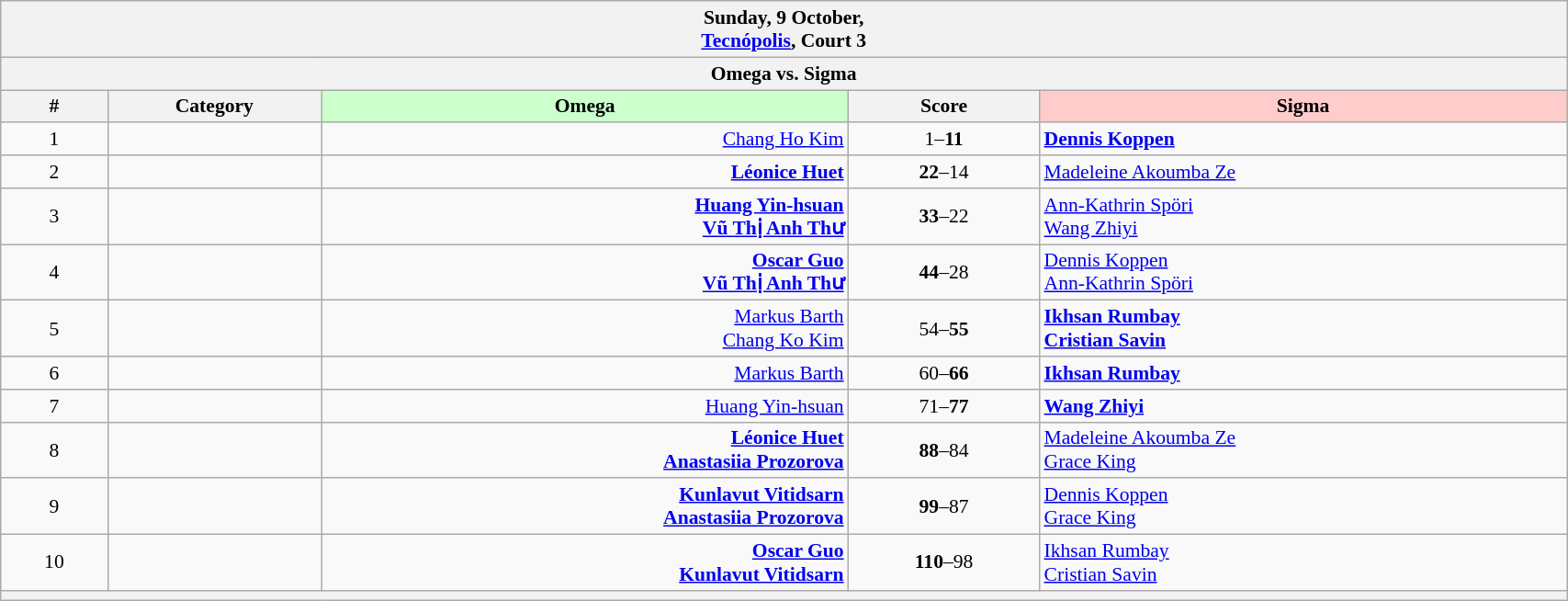<table class="collapse wikitable" style="font-size:90%; text-align:center" width="90%">
<tr>
<th colspan="5">Sunday, 9 October, <br><a href='#'>Tecnópolis</a>, Court 3</th>
</tr>
<tr>
<th colspan="5">Omega vs. Sigma</th>
</tr>
<tr>
<th width="25">#</th>
<th width="50">Category</th>
<th style="background-color:#CCFFCC" width="150">Omega</th>
<th width="50">Score<br></th>
<th style="background-color:#FFCCCC" width="150">Sigma</th>
</tr>
<tr>
<td>1</td>
<td></td>
<td align="right"><a href='#'>Chang Ho Kim</a> </td>
<td>1–<strong>11</strong><br></td>
<td align="left"><strong> <a href='#'>Dennis Koppen</a></strong></td>
</tr>
<tr>
<td>2</td>
<td></td>
<td align="right"><strong><a href='#'>Léonice Huet</a> </strong></td>
<td><strong>22</strong>–14<br></td>
<td align="left"> <a href='#'>Madeleine Akoumba Ze</a></td>
</tr>
<tr>
<td>3</td>
<td></td>
<td align="right"><strong><a href='#'>Huang Yin-hsuan</a> <br><a href='#'>Vũ Thị Anh Thư</a> </strong></td>
<td><strong>33</strong>–22<br></td>
<td align="left"> <a href='#'>Ann-Kathrin Spöri</a><br> <a href='#'>Wang Zhiyi</a></td>
</tr>
<tr>
<td>4</td>
<td></td>
<td align="right"><strong><a href='#'>Oscar Guo</a> <br><a href='#'>Vũ Thị Anh Thư</a> </strong></td>
<td><strong>44</strong>–28<br></td>
<td align="left"> <a href='#'>Dennis Koppen</a><br> <a href='#'>Ann-Kathrin Spöri</a></td>
</tr>
<tr>
<td>5</td>
<td></td>
<td align="right"><a href='#'>Markus Barth</a> <br><a href='#'>Chang Ko Kim</a> </td>
<td>54–<strong>55</strong><br></td>
<td align="left"><strong> <a href='#'>Ikhsan Rumbay</a><br> <a href='#'>Cristian Savin</a></strong></td>
</tr>
<tr>
<td>6</td>
<td></td>
<td align="right"><a href='#'>Markus Barth</a> </td>
<td>60–<strong>66</strong><br></td>
<td align="left"><strong> <a href='#'>Ikhsan Rumbay</a></strong></td>
</tr>
<tr>
<td>7</td>
<td></td>
<td align="right"><a href='#'>Huang Yin-hsuan</a> </td>
<td>71–<strong>77</strong><br></td>
<td align="left"><strong> <a href='#'>Wang Zhiyi</a></strong></td>
</tr>
<tr>
<td>8</td>
<td></td>
<td align="right"><strong><a href='#'>Léonice Huet</a> <br><a href='#'>Anastasiia Prozorova</a> </strong></td>
<td><strong>88</strong>–84<br></td>
<td align="left"> <a href='#'>Madeleine Akoumba Ze</a><br> <a href='#'>Grace King</a></td>
</tr>
<tr>
<td>9</td>
<td></td>
<td align="right"><strong><a href='#'>Kunlavut Vitidsarn</a> <br><a href='#'>Anastasiia Prozorova</a> </strong></td>
<td><strong>99</strong>–87<br></td>
<td align="left"> <a href='#'>Dennis Koppen</a><br> <a href='#'>Grace King</a></td>
</tr>
<tr>
<td>10</td>
<td></td>
<td align="right"><strong><a href='#'>Oscar Guo</a> <br><a href='#'>Kunlavut Vitidsarn</a> </strong></td>
<td><strong>110</strong>–98<br></td>
<td align="left"> <a href='#'>Ikhsan Rumbay</a><br> <a href='#'>Cristian Savin</a></td>
</tr>
<tr>
<th colspan="5"></th>
</tr>
</table>
